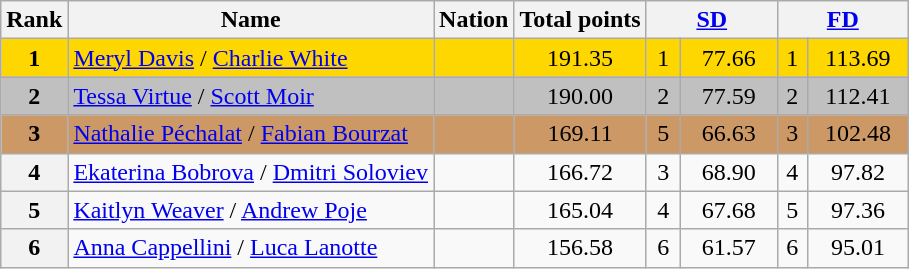<table class="wikitable sortable">
<tr>
<th>Rank</th>
<th>Name</th>
<th>Nation</th>
<th>Total points</th>
<th colspan="2" width="80px"><a href='#'>SD</a></th>
<th colspan="2" width="80px"><a href='#'>FD</a></th>
</tr>
<tr bgcolor="gold">
<td align="center"><strong>1</strong></td>
<td><a href='#'>Meryl Davis</a> / <a href='#'>Charlie White</a></td>
<td></td>
<td align="center">191.35</td>
<td align="center">1</td>
<td align="center">77.66</td>
<td align="center">1</td>
<td align="center">113.69</td>
</tr>
<tr bgcolor="silver">
<td align="center"><strong>2</strong></td>
<td><a href='#'>Tessa Virtue</a> / <a href='#'>Scott Moir</a></td>
<td></td>
<td align="center">190.00</td>
<td align="center">2</td>
<td align="center">77.59</td>
<td align="center">2</td>
<td align="center">112.41</td>
</tr>
<tr bgcolor="cc9966">
<td align="center"><strong>3</strong></td>
<td><a href='#'>Nathalie Péchalat</a> / <a href='#'>Fabian Bourzat</a></td>
<td></td>
<td align="center">169.11</td>
<td align="center">5</td>
<td align="center">66.63</td>
<td align="center">3</td>
<td align="center">102.48</td>
</tr>
<tr>
<th>4</th>
<td><a href='#'>Ekaterina Bobrova</a> / <a href='#'>Dmitri Soloviev</a></td>
<td></td>
<td align="center">166.72</td>
<td align="center">3</td>
<td align="center">68.90</td>
<td align="center">4</td>
<td align="center">97.82</td>
</tr>
<tr>
<th>5</th>
<td><a href='#'>Kaitlyn Weaver</a> / <a href='#'>Andrew Poje</a></td>
<td></td>
<td align="center">165.04</td>
<td align="center">4</td>
<td align="center">67.68</td>
<td align="center">5</td>
<td align="center">97.36</td>
</tr>
<tr>
<th>6</th>
<td><a href='#'>Anna Cappellini</a> / <a href='#'>Luca Lanotte</a></td>
<td></td>
<td align="center">156.58</td>
<td align="center">6</td>
<td align="center">61.57</td>
<td align="center">6</td>
<td align="center">95.01</td>
</tr>
</table>
